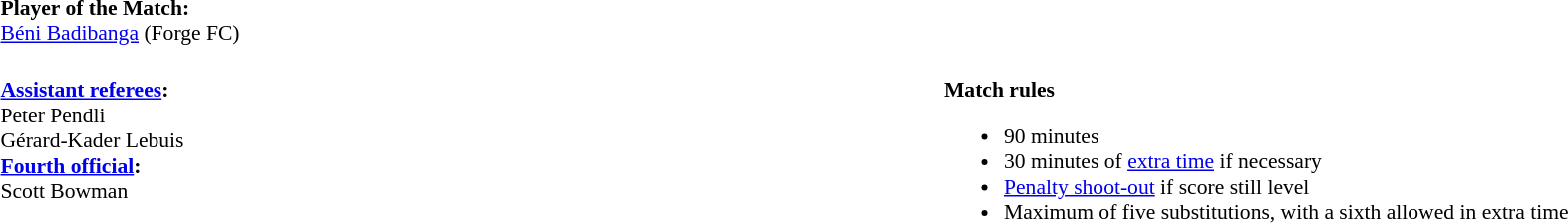<table width=100% style="font-size:90%">
<tr>
<td><br><strong>Player of the Match:</strong>
<br><a href='#'>Béni Badibanga</a> (Forge FC)</td>
</tr>
<tr>
<td style="width:50%; vertical-align:top;"><br><strong><a href='#'>Assistant referees</a>:</strong>
<br>Peter Pendli
<br>Gérard-Kader Lebuis
<br><strong><a href='#'>Fourth official</a>:</strong>
<br>Scott Bowman</td>
<td style="width:60%; vertical-align:top;"><br><strong>Match rules</strong><ul><li>90 minutes</li><li>30 minutes of <a href='#'>extra time</a> if necessary</li><li><a href='#'>Penalty shoot-out</a> if score still level</li><li>Maximum of five substitutions, with a sixth allowed in extra time</li></ul></td>
</tr>
</table>
